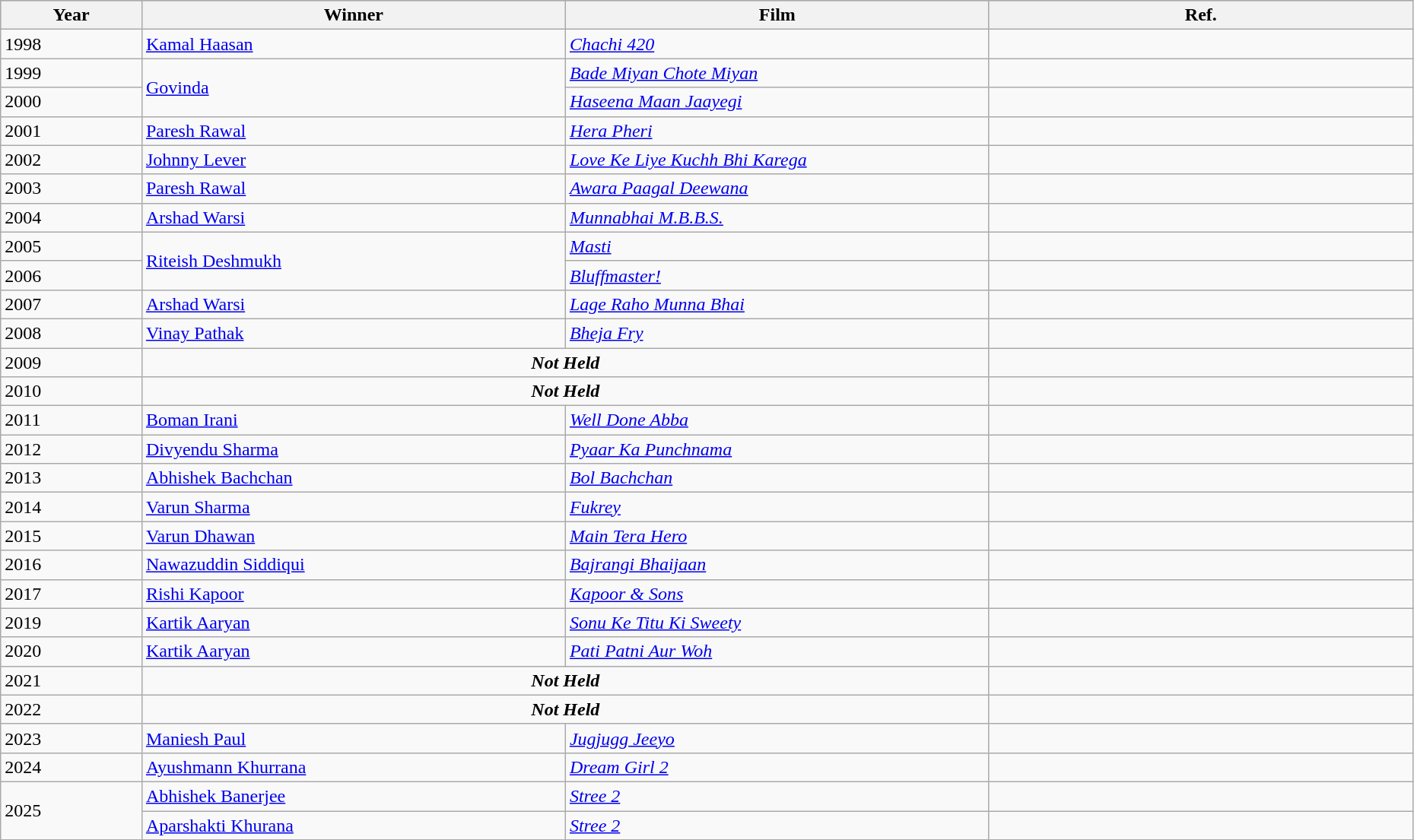<table class="wikitable" style="width:98%;">
<tr style="background:#bebebe;">
<th style="width:10%;">Year</th>
<th style="width:30%;">Winner</th>
<th style="width:30%;">Film</th>
<th>Ref.</th>
</tr>
<tr>
<td>1998</td>
<td><a href='#'>Kamal Haasan</a></td>
<td><em><a href='#'>Chachi 420</a></em></td>
<td></td>
</tr>
<tr>
<td>1999</td>
<td rowspan="2"><a href='#'>Govinda</a></td>
<td><em><a href='#'>Bade Miyan Chote Miyan</a></em></td>
<td></td>
</tr>
<tr>
<td>2000</td>
<td><em><a href='#'>Haseena Maan Jaayegi</a></em></td>
<td></td>
</tr>
<tr>
<td>2001</td>
<td><a href='#'>Paresh Rawal</a></td>
<td><em><a href='#'>Hera Pheri</a></em></td>
<td></td>
</tr>
<tr>
<td>2002</td>
<td><a href='#'>Johnny Lever</a></td>
<td><em><a href='#'>Love Ke Liye Kuchh Bhi Karega</a></em></td>
<td></td>
</tr>
<tr>
<td>2003</td>
<td><a href='#'>Paresh Rawal</a></td>
<td><em><a href='#'>Awara Paagal Deewana</a></em></td>
<td></td>
</tr>
<tr>
<td>2004</td>
<td><a href='#'>Arshad Warsi</a></td>
<td><em><a href='#'>Munnabhai M.B.B.S.</a></em></td>
<td></td>
</tr>
<tr>
<td>2005</td>
<td rowspan="2"><a href='#'>Riteish Deshmukh</a></td>
<td><em><a href='#'>Masti</a></em></td>
<td></td>
</tr>
<tr>
<td>2006</td>
<td><em><a href='#'>Bluffmaster!</a></em></td>
<td></td>
</tr>
<tr>
<td>2007</td>
<td><a href='#'>Arshad Warsi</a></td>
<td><em><a href='#'>Lage Raho Munna Bhai</a></em></td>
<td></td>
</tr>
<tr>
<td>2008</td>
<td><a href='#'>Vinay Pathak</a></td>
<td><em><a href='#'>Bheja Fry</a></em></td>
<td></td>
</tr>
<tr>
<td>2009</td>
<td colspan="2" style="text-align:center;"><strong><em>Not Held</em></strong></td>
<td></td>
</tr>
<tr>
<td>2010</td>
<td colspan="2" style="text-align:center;"><strong><em>Not Held</em></strong></td>
<td></td>
</tr>
<tr>
<td>2011</td>
<td><a href='#'>Boman Irani</a></td>
<td><em><a href='#'>Well Done Abba</a></em></td>
<td></td>
</tr>
<tr>
<td>2012</td>
<td><a href='#'>Divyendu Sharma</a></td>
<td><em><a href='#'>Pyaar Ka Punchnama</a></em></td>
<td></td>
</tr>
<tr>
<td>2013</td>
<td><a href='#'>Abhishek Bachchan</a></td>
<td><em><a href='#'>Bol Bachchan</a></em></td>
<td></td>
</tr>
<tr>
<td>2014</td>
<td><a href='#'>Varun Sharma</a></td>
<td><em><a href='#'>Fukrey</a></em></td>
<td></td>
</tr>
<tr>
<td>2015</td>
<td><a href='#'>Varun Dhawan</a></td>
<td><em><a href='#'>Main Tera Hero</a></em></td>
<td></td>
</tr>
<tr>
<td>2016</td>
<td><a href='#'>Nawazuddin Siddiqui</a></td>
<td><em><a href='#'>Bajrangi Bhaijaan</a></em></td>
<td></td>
</tr>
<tr>
<td>2017</td>
<td><a href='#'>Rishi Kapoor</a></td>
<td><em><a href='#'>Kapoor & Sons</a></em></td>
<td></td>
</tr>
<tr>
<td>2019</td>
<td><a href='#'>Kartik Aaryan</a></td>
<td><em><a href='#'>Sonu Ke Titu Ki Sweety</a></em></td>
<td></td>
</tr>
<tr>
<td>2020</td>
<td><a href='#'>Kartik Aaryan</a></td>
<td><em><a href='#'>Pati Patni Aur Woh</a></em></td>
<td></td>
</tr>
<tr>
<td>2021</td>
<td colspan="2" style="text-align:center;"><strong><em>Not Held</em></strong></td>
<td></td>
</tr>
<tr>
<td>2022</td>
<td colspan="2" style="text-align:center;"><strong><em>Not Held</em></strong></td>
<td></td>
</tr>
<tr>
<td>2023</td>
<td><a href='#'>Maniesh Paul</a></td>
<td><em><a href='#'>Jugjugg Jeeyo</a></em></td>
<td></td>
</tr>
<tr>
<td>2024</td>
<td><a href='#'>Ayushmann Khurrana</a></td>
<td><em><a href='#'>Dream Girl 2</a></em></td>
<td></td>
</tr>
<tr>
<td rowspan="2">2025</td>
<td><a href='#'>Abhishek Banerjee</a></td>
<td><em><a href='#'>Stree 2</a></em></td>
<td></td>
</tr>
<tr>
<td><a href='#'>Aparshakti Khurana</a></td>
<td><em><a href='#'>Stree 2</a></em></td>
<td></td>
</tr>
<tr>
</tr>
</table>
